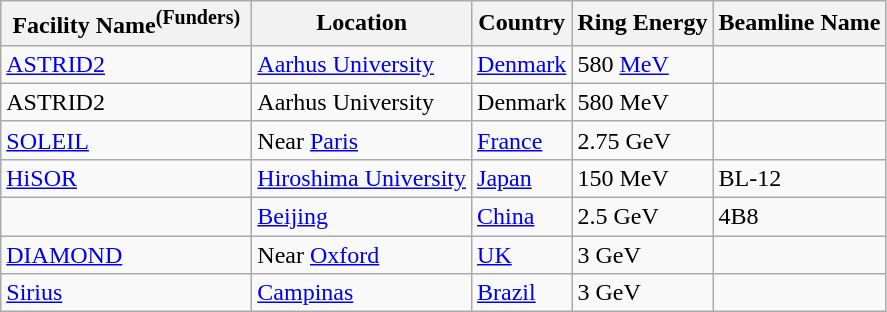<table class="wikitable">
<tr>
<th>Facility Name<sup>(Funders)</sup></th>
<th>Location</th>
<th>Country</th>
<th>Ring Energy</th>
<th>Beamline Name</th>
</tr>
<tr>
<td><a href='#'>ASTRID2</a></td>
<td><a href='#'>Aarhus University</a></td>
<td><a href='#'>Denmark</a></td>
<td>580 <a href='#'>MeV</a></td>
<td></td>
</tr>
<tr>
<td>ASTRID2</td>
<td>Aarhus University</td>
<td>Denmark</td>
<td>580 MeV</td>
<td></td>
</tr>
<tr>
<td><a href='#'>SOLEIL</a></td>
<td>Near <a href='#'>Paris</a></td>
<td><a href='#'>France</a></td>
<td>2.75 GeV</td>
<td></td>
</tr>
<tr>
<td><a href='#'>HiSOR</a></td>
<td><a href='#'>Hiroshima University</a></td>
<td><a href='#'>Japan</a></td>
<td>150 MeV</td>
<td>BL-12</td>
</tr>
<tr>
<td style="width: 160px;"></td>
<td><a href='#'>Beijing</a></td>
<td><a href='#'>China</a></td>
<td>2.5 GeV</td>
<td>4B8</td>
</tr>
<tr>
<td><a href='#'>DIAMOND</a></td>
<td>Near <a href='#'>Oxford</a></td>
<td><a href='#'>UK</a></td>
<td>3 GeV</td>
<td></td>
</tr>
<tr>
<td><a href='#'>Sirius</a></td>
<td><a href='#'>Campinas</a></td>
<td><a href='#'>Brazil</a></td>
<td>3 GeV</td>
<td></td>
</tr>
</table>
